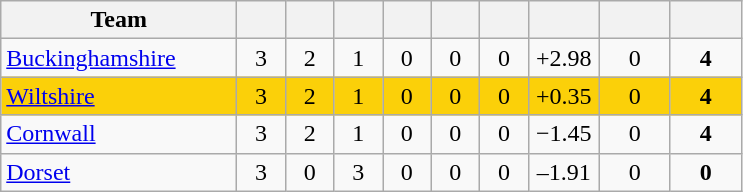<table class="wikitable" style="text-align:center">
<tr>
<th width="150">Team</th>
<th width="25"></th>
<th width="25"></th>
<th width="25"></th>
<th width="25"></th>
<th width="25"></th>
<th width="25"></th>
<th width="40"></th>
<th width="40"></th>
<th width="40"></th>
</tr>
<tr>
<td style="text-align:left"><a href='#'>Buckinghamshire</a></td>
<td>3</td>
<td>2</td>
<td>1</td>
<td>0</td>
<td>0</td>
<td>0</td>
<td>+2.98</td>
<td>0</td>
<td><strong>4</strong></td>
</tr>
<tr style="background:#fbd009">
<td style="text-align:left"><a href='#'>Wiltshire</a></td>
<td>3</td>
<td>2</td>
<td>1</td>
<td>0</td>
<td>0</td>
<td>0</td>
<td>+0.35</td>
<td>0</td>
<td><strong>4</strong></td>
</tr>
<tr>
<td style="text-align:left"><a href='#'>Cornwall</a></td>
<td>3</td>
<td>2</td>
<td>1</td>
<td>0</td>
<td>0</td>
<td>0</td>
<td>−1.45</td>
<td>0</td>
<td><strong>4</strong></td>
</tr>
<tr>
<td style="text-align:left"><a href='#'>Dorset</a></td>
<td>3</td>
<td>0</td>
<td>3</td>
<td>0</td>
<td>0</td>
<td>0</td>
<td>–1.91</td>
<td>0</td>
<td><strong>0</strong></td>
</tr>
</table>
